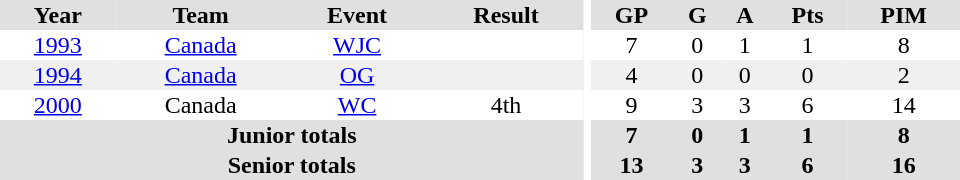<table border="0" cellpadding="1" cellspacing="0" ID="Table3" style="text-align:center; width:40em">
<tr ALIGN="center" bgcolor="#e0e0e0">
<th>Year</th>
<th>Team</th>
<th>Event</th>
<th>Result</th>
<th rowspan="99" bgcolor="#ffffff"></th>
<th>GP</th>
<th>G</th>
<th>A</th>
<th>Pts</th>
<th>PIM</th>
</tr>
<tr>
<td><a href='#'>1993</a></td>
<td><a href='#'>Canada</a></td>
<td><a href='#'>WJC</a></td>
<td></td>
<td>7</td>
<td>0</td>
<td>1</td>
<td>1</td>
<td>8</td>
</tr>
<tr bgcolor="#f0f0f0">
<td><a href='#'>1994</a></td>
<td><a href='#'>Canada</a></td>
<td><a href='#'>OG</a></td>
<td></td>
<td>4</td>
<td>0</td>
<td>0</td>
<td>0</td>
<td>2</td>
</tr>
<tr>
<td><a href='#'>2000</a></td>
<td>Canada</td>
<td><a href='#'>WC</a></td>
<td>4th</td>
<td>9</td>
<td>3</td>
<td>3</td>
<td>6</td>
<td>14</td>
</tr>
<tr bgcolor="#e0e0e0">
<th colspan="4">Junior totals</th>
<th>7</th>
<th>0</th>
<th>1</th>
<th>1</th>
<th>8</th>
</tr>
<tr bgcolor="#e0e0e0">
<th colspan="4">Senior totals</th>
<th>13</th>
<th>3</th>
<th>3</th>
<th>6</th>
<th>16</th>
</tr>
</table>
